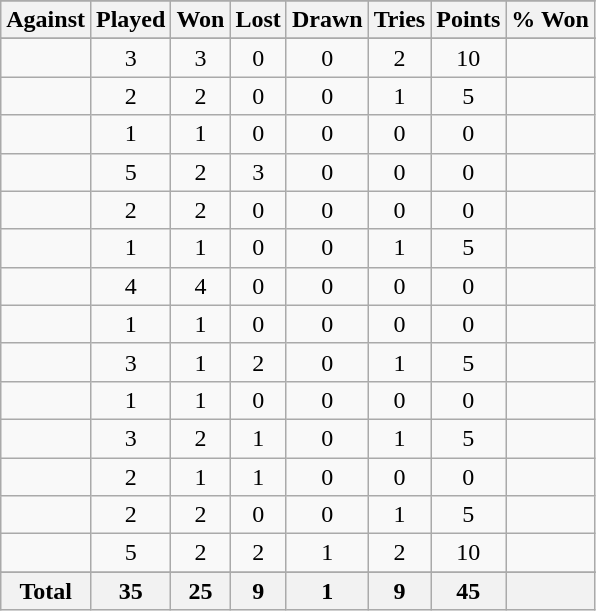<table class="sortable wikitable" style="text-align: center;">
<tr>
</tr>
<tr>
<th>Against</th>
<th>Played</th>
<th>Won</th>
<th>Lost</th>
<th>Drawn</th>
<th>Tries</th>
<th>Points</th>
<th>% Won</th>
</tr>
<tr bgcolor="#d0ffd0" align="center">
</tr>
<tr>
<td align="left"></td>
<td>3</td>
<td>3</td>
<td>0</td>
<td>0</td>
<td>2</td>
<td>10</td>
<td></td>
</tr>
<tr>
<td align="left"></td>
<td>2</td>
<td>2</td>
<td>0</td>
<td>0</td>
<td>1</td>
<td>5</td>
<td></td>
</tr>
<tr>
<td align="left"></td>
<td>1</td>
<td>1</td>
<td>0</td>
<td>0</td>
<td>0</td>
<td>0</td>
<td></td>
</tr>
<tr>
<td align="left"></td>
<td>5</td>
<td>2</td>
<td>3</td>
<td>0</td>
<td>0</td>
<td>0</td>
<td></td>
</tr>
<tr>
<td align="left"></td>
<td>2</td>
<td>2</td>
<td>0</td>
<td>0</td>
<td>0</td>
<td>0</td>
<td></td>
</tr>
<tr>
<td align="left"></td>
<td>1</td>
<td>1</td>
<td>0</td>
<td>0</td>
<td>1</td>
<td>5</td>
<td></td>
</tr>
<tr>
<td align="left"></td>
<td>4</td>
<td>4</td>
<td>0</td>
<td>0</td>
<td>0</td>
<td>0</td>
<td></td>
</tr>
<tr>
<td align="left"></td>
<td>1</td>
<td>1</td>
<td>0</td>
<td>0</td>
<td>0</td>
<td>0</td>
<td></td>
</tr>
<tr>
<td align="left"></td>
<td>3</td>
<td>1</td>
<td>2</td>
<td>0</td>
<td>1</td>
<td>5</td>
<td></td>
</tr>
<tr>
<td align="left"></td>
<td>1</td>
<td>1</td>
<td>0</td>
<td>0</td>
<td>0</td>
<td>0</td>
<td></td>
</tr>
<tr>
<td align="left"></td>
<td>3</td>
<td>2</td>
<td>1</td>
<td>0</td>
<td>1</td>
<td>5</td>
<td></td>
</tr>
<tr>
<td align="left"></td>
<td>2</td>
<td>1</td>
<td>1</td>
<td>0</td>
<td>0</td>
<td>0</td>
<td></td>
</tr>
<tr>
<td align="left"></td>
<td>2</td>
<td>2</td>
<td>0</td>
<td>0</td>
<td>1</td>
<td>5</td>
<td></td>
</tr>
<tr>
<td align="left"></td>
<td>5</td>
<td>2</td>
<td>2</td>
<td>1</td>
<td>2</td>
<td>10</td>
<td></td>
</tr>
<tr>
</tr>
<tr class="sortbottom">
<th>Total</th>
<th>35</th>
<th>25</th>
<th>9</th>
<th>1</th>
<th>9</th>
<th>45</th>
<th></th>
</tr>
</table>
